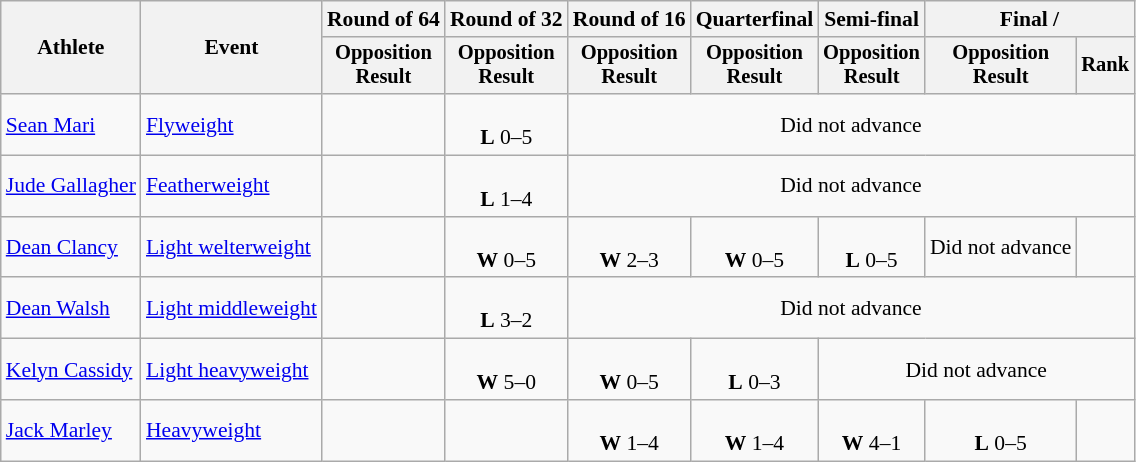<table class=wikitable style=font-size:90%;text-align:center>
<tr>
<th rowspan=2>Athlete</th>
<th rowspan=2>Event</th>
<th>Round of 64</th>
<th>Round of 32</th>
<th>Round of 16</th>
<th>Quarterfinal</th>
<th>Semi-final</th>
<th colspan=2>Final / </th>
</tr>
<tr style=font-size:95%>
<th>Opposition<br>Result</th>
<th>Opposition<br>Result</th>
<th>Opposition<br>Result</th>
<th>Opposition<br>Result</th>
<th>Opposition<br>Result</th>
<th>Opposition<br>Result</th>
<th>Rank</th>
</tr>
<tr>
<td align=left><a href='#'>Sean Mari</a></td>
<td align=left><a href='#'>Flyweight</a></td>
<td></td>
<td><br><strong>L</strong> 0–5</td>
<td colspan=5>Did not advance</td>
</tr>
<tr>
<td align=left><a href='#'>Jude Gallagher</a></td>
<td align=left><a href='#'>Featherweight</a></td>
<td></td>
<td><br><strong>L</strong> 1–4</td>
<td colspan=5>Did not advance</td>
</tr>
<tr>
<td align=left><a href='#'>Dean Clancy</a></td>
<td align=left><a href='#'>Light welterweight</a></td>
<td></td>
<td><br><strong>W</strong> 0–5</td>
<td><br><strong>W</strong> 2–3</td>
<td><br><strong>W</strong> 0–5</td>
<td><br><strong>L</strong> 0–5</td>
<td>Did not advance</td>
<td></td>
</tr>
<tr>
<td align=left><a href='#'>Dean Walsh</a></td>
<td align=left><a href='#'>Light middleweight</a></td>
<td></td>
<td><br><strong>L</strong> 3–2</td>
<td colspan=5>Did not advance</td>
</tr>
<tr>
<td align=left><a href='#'>Kelyn Cassidy</a></td>
<td align=left><a href='#'>Light heavyweight</a></td>
<td></td>
<td><br><strong>W</strong> 5–0</td>
<td><br><strong>W</strong> 0–5</td>
<td><br><strong>L</strong> 0–3</td>
<td colspan=3>Did not advance</td>
</tr>
<tr>
<td align=left><a href='#'>Jack Marley</a></td>
<td align=left><a href='#'>Heavyweight</a></td>
<td></td>
<td></td>
<td><br><strong>W</strong> 1–4</td>
<td><br><strong>W</strong> 1–4</td>
<td><br><strong>W</strong> 4–1</td>
<td><br><strong>L</strong> 0–5</td>
<td></td>
</tr>
</table>
